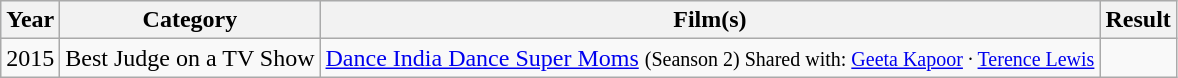<table class="wikitable">
<tr style="background:#ebf5ff;">
<th>Year</th>
<th>Category</th>
<th>Film(s)</th>
<th>Result</th>
</tr>
<tr>
<td>2015</td>
<td>Best Judge on a TV Show</td>
<td><a href='#'>Dance India Dance Super Moms</a> <small>(Seanson 2) Shared with: <a href='#'>Geeta Kapoor</a> · <a href='#'>Terence Lewis</a></small></td>
<td></td>
</tr>
</table>
